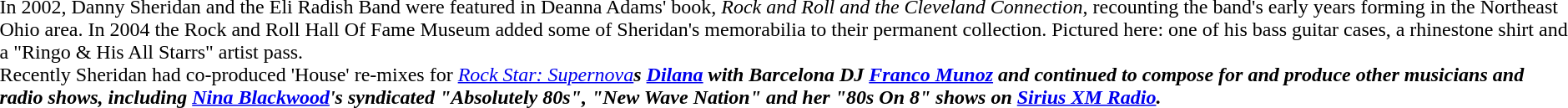<table>
<tr>
<td></td>
<td>In 2002, Danny Sheridan and the Eli Radish Band were featured in Deanna Adams' book, <em>Rock and Roll and the Cleveland Connection</em>, recounting the band's early years forming in the Northeast Ohio area.  In 2004 the Rock and Roll Hall Of Fame Museum added some of Sheridan's memorabilia to their permanent collection. Pictured here: one of his bass guitar cases, a rhinestone shirt and a "Ringo & His All Starrs" artist pass.<br>Recently Sheridan had co-produced 'House' re-mixes for <em><a href='#'>Rock Star: Supernova</a><strong>s <a href='#'>Dilana</a> with Barcelona DJ <a href='#'>Franco Munoz</a> and continued to compose for and produce other musicians and radio shows, including <a href='#'>Nina Blackwood</a>'s syndicated "Absolutely 80s", "New Wave Nation" and her "80s On 8" shows on <a href='#'>Sirius XM Radio</a>.</td>
</tr>
</table>
